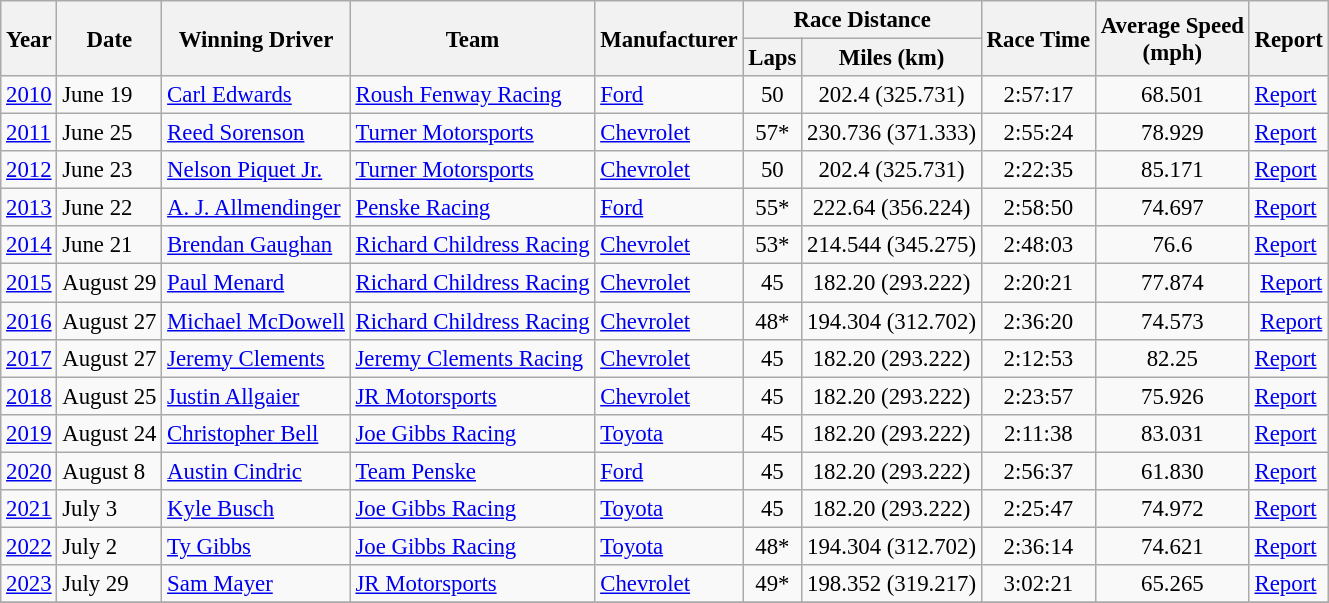<table class="wikitable" style="font-size: 95%;">
<tr>
<th rowspan="2">Year</th>
<th rowspan="2">Date</th>
<th rowspan="2">Winning Driver</th>
<th rowspan="2">Team</th>
<th rowspan="2">Manufacturer</th>
<th colspan="2">Race Distance</th>
<th rowspan="2">Race Time</th>
<th rowspan="2">Average Speed<br>(mph)</th>
<th rowspan="2">Report</th>
</tr>
<tr>
<th>Laps</th>
<th>Miles (km)</th>
</tr>
<tr>
<td><a href='#'>2010</a></td>
<td>June 19</td>
<td><a href='#'>Carl Edwards</a></td>
<td><a href='#'>Roush Fenway Racing</a></td>
<td><a href='#'>Ford</a></td>
<td style="text-align:center;">50</td>
<td style="text-align:center;">202.4 (325.731)</td>
<td style="text-align:center;">2:57:17</td>
<td style="text-align:center;">68.501</td>
<td><a href='#'>Report</a></td>
</tr>
<tr>
<td><a href='#'>2011</a></td>
<td>June 25</td>
<td><a href='#'>Reed Sorenson</a></td>
<td><a href='#'>Turner Motorsports</a></td>
<td><a href='#'>Chevrolet</a></td>
<td style="text-align:center;">57*</td>
<td style="text-align:center;">230.736 (371.333)</td>
<td style="text-align:center;">2:55:24</td>
<td style="text-align:center;">78.929</td>
<td><a href='#'>Report</a></td>
</tr>
<tr>
<td><a href='#'>2012</a></td>
<td>June 23</td>
<td><a href='#'>Nelson Piquet Jr.</a></td>
<td><a href='#'>Turner Motorsports</a></td>
<td><a href='#'>Chevrolet</a></td>
<td style="text-align:center;">50</td>
<td style="text-align:center;">202.4 (325.731)</td>
<td style="text-align:center;">2:22:35</td>
<td style="text-align:center;">85.171</td>
<td><a href='#'>Report</a></td>
</tr>
<tr>
<td><a href='#'>2013</a></td>
<td>June 22</td>
<td><a href='#'>A. J. Allmendinger</a></td>
<td><a href='#'>Penske Racing</a></td>
<td><a href='#'>Ford</a></td>
<td style="text-align:center;">55*</td>
<td style="text-align:center;">222.64 (356.224)</td>
<td style="text-align:center;">2:58:50</td>
<td style="text-align:center;">74.697</td>
<td><a href='#'>Report</a></td>
</tr>
<tr>
<td><a href='#'>2014</a></td>
<td>June 21</td>
<td><a href='#'>Brendan Gaughan</a></td>
<td><a href='#'>Richard Childress Racing</a></td>
<td><a href='#'>Chevrolet</a></td>
<td style="text-align:center;">53*</td>
<td style="text-align:center;">214.544 (345.275)</td>
<td style="text-align:center;">2:48:03</td>
<td style="text-align:center;">76.6</td>
<td><a href='#'>Report</a></td>
</tr>
<tr>
<td><a href='#'>2015</a></td>
<td>August 29</td>
<td><a href='#'>Paul Menard</a></td>
<td><a href='#'>Richard Childress Racing</a></td>
<td><a href='#'>Chevrolet</a></td>
<td style="text-align:center;">45</td>
<td style="text-align:center;">182.20 (293.222)</td>
<td style="text-align:center;">2:20:21</td>
<td style="text-align:center;">77.874</td>
<td> <a href='#'>Report</a></td>
</tr>
<tr>
<td><a href='#'>2016</a></td>
<td>August 27</td>
<td><a href='#'>Michael McDowell</a></td>
<td><a href='#'>Richard Childress Racing</a></td>
<td><a href='#'>Chevrolet</a></td>
<td style="text-align:center;">48*</td>
<td style="text-align:center;">194.304 (312.702)</td>
<td style="text-align:center;">2:36:20</td>
<td style="text-align:center;">74.573</td>
<td> <a href='#'>Report</a></td>
</tr>
<tr>
<td><a href='#'>2017</a></td>
<td>August 27</td>
<td><a href='#'>Jeremy Clements</a></td>
<td><a href='#'>Jeremy Clements Racing</a></td>
<td><a href='#'>Chevrolet</a></td>
<td style="text-align:center;">45</td>
<td style="text-align:center;">182.20 (293.222)</td>
<td style="text-align:center;">2:12:53</td>
<td style="text-align:center;">82.25</td>
<td><a href='#'>Report</a></td>
</tr>
<tr>
<td><a href='#'>2018</a></td>
<td>August 25</td>
<td><a href='#'>Justin Allgaier</a></td>
<td><a href='#'>JR Motorsports</a></td>
<td><a href='#'>Chevrolet</a></td>
<td style="text-align:center;">45</td>
<td style="text-align:center;">182.20 (293.222)</td>
<td style="text-align:center;">2:23:57</td>
<td style="text-align:center;">75.926</td>
<td><a href='#'>Report</a></td>
</tr>
<tr>
<td><a href='#'>2019</a></td>
<td>August 24</td>
<td><a href='#'>Christopher Bell</a></td>
<td><a href='#'>Joe Gibbs Racing</a></td>
<td><a href='#'>Toyota</a></td>
<td style="text-align:center;">45</td>
<td style="text-align:center;">182.20 (293.222)</td>
<td style="text-align:center;">2:11:38</td>
<td style="text-align:center;">83.031</td>
<td><a href='#'>Report</a></td>
</tr>
<tr>
<td><a href='#'>2020</a></td>
<td>August 8</td>
<td><a href='#'>Austin Cindric</a></td>
<td><a href='#'>Team Penske</a></td>
<td><a href='#'>Ford</a></td>
<td style="text-align:center;">45</td>
<td style="text-align:center;">182.20 (293.222)</td>
<td style="text-align:center;">2:56:37</td>
<td style="text-align:center;">61.830</td>
<td><a href='#'>Report</a></td>
</tr>
<tr>
<td><a href='#'>2021</a></td>
<td>July 3</td>
<td><a href='#'>Kyle Busch</a></td>
<td><a href='#'>Joe Gibbs Racing</a></td>
<td><a href='#'>Toyota</a></td>
<td style="text-align:center;">45</td>
<td style="text-align:center;">182.20 (293.222)</td>
<td style="text-align:center;">2:25:47</td>
<td style="text-align:center;">74.972</td>
<td><a href='#'>Report</a></td>
</tr>
<tr>
<td><a href='#'>2022</a></td>
<td>July 2</td>
<td><a href='#'>Ty Gibbs</a></td>
<td><a href='#'>Joe Gibbs Racing</a></td>
<td><a href='#'>Toyota</a></td>
<td style="text-align:center;">48*</td>
<td style="text-align:center;">194.304 (312.702)</td>
<td style="text-align:center;">2:36:14</td>
<td style="text-align:center;">74.621</td>
<td><a href='#'>Report</a></td>
</tr>
<tr>
<td><a href='#'>2023</a></td>
<td>July 29</td>
<td><a href='#'>Sam Mayer</a></td>
<td><a href='#'>JR Motorsports</a></td>
<td><a href='#'>Chevrolet</a></td>
<td style="text-align:center;">49*</td>
<td style="text-align:center;">198.352 (319.217)</td>
<td style="text-align:center;">3:02:21</td>
<td style="text-align:center;">65.265</td>
<td><a href='#'>Report</a></td>
</tr>
<tr>
</tr>
</table>
